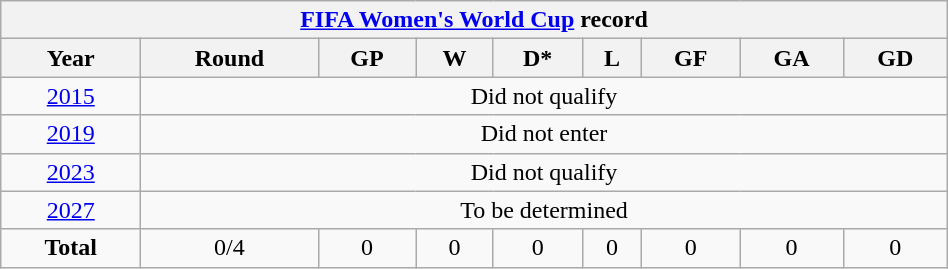<table class="wikitable" style="text-align: center; width:50%">
<tr>
<th colspan=9><a href='#'>FIFA Women's World Cup</a> record</th>
</tr>
<tr>
<th>Year</th>
<th>Round</th>
<th>GP</th>
<th>W</th>
<th>D*</th>
<th>L</th>
<th>GF</th>
<th>GA</th>
<th>GD</th>
</tr>
<tr>
<td> <a href='#'>2015</a></td>
<td colspan=9>Did not qualify</td>
</tr>
<tr>
<td> <a href='#'>2019</a></td>
<td colspan=9>Did not enter</td>
</tr>
<tr>
<td> <a href='#'>2023</a></td>
<td colspan=9>Did not qualify</td>
</tr>
<tr>
<td> <a href='#'>2027</a></td>
<td colspan=9>To be determined</td>
</tr>
<tr>
<td><strong>Total</strong></td>
<td>0/4</td>
<td>0</td>
<td>0</td>
<td>0</td>
<td>0</td>
<td>0</td>
<td>0</td>
<td>0</td>
</tr>
</table>
